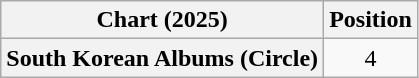<table class="wikitable plainrowheaders" style="text-align:center">
<tr>
<th scope="col">Chart (2025)</th>
<th scope="col">Position</th>
</tr>
<tr>
<th scope="row">South Korean Albums (Circle)</th>
<td>4</td>
</tr>
</table>
